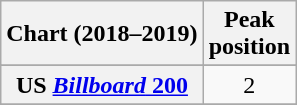<table class="wikitable sortable plainrowheaders" style="text-align:center">
<tr>
<th scope="col">Chart (2018–2019)</th>
<th scope="col">Peak<br> position</th>
</tr>
<tr>
</tr>
<tr>
</tr>
<tr>
</tr>
<tr>
</tr>
<tr>
</tr>
<tr>
</tr>
<tr>
</tr>
<tr>
</tr>
<tr>
</tr>
<tr>
</tr>
<tr>
</tr>
<tr>
</tr>
<tr>
</tr>
<tr>
</tr>
<tr>
</tr>
<tr>
</tr>
<tr>
</tr>
<tr>
<th scope="row">US <a href='#'><em>Billboard</em> 200</a></th>
<td>2</td>
</tr>
<tr>
</tr>
</table>
